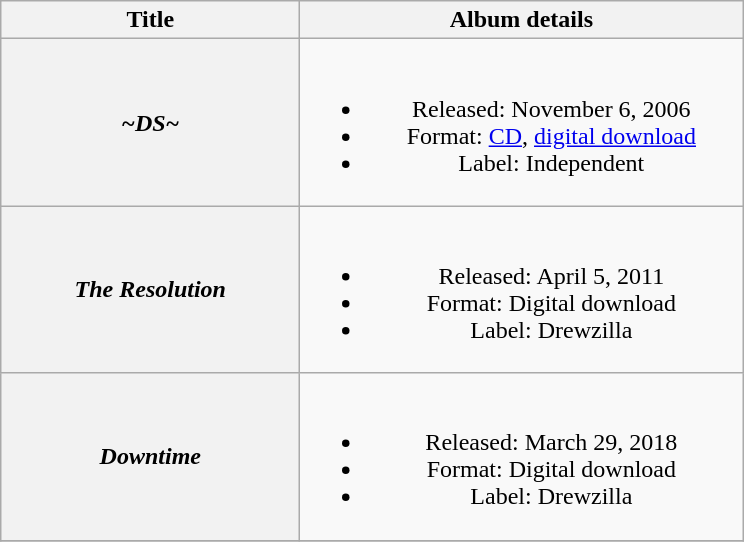<table class="wikitable plainrowheaders" style="text-align:center;">
<tr>
<th scope="col" style="width:12em;">Title</th>
<th scope="col" style="width:18em;">Album details</th>
</tr>
<tr>
<th scope="row"><em>~DS~</em></th>
<td><br><ul><li>Released: November 6, 2006</li><li>Format: <a href='#'>CD</a>, <a href='#'>digital download</a></li><li>Label: Independent</li></ul></td>
</tr>
<tr>
<th scope="row"><em>The Resolution</em></th>
<td><br><ul><li>Released: April 5, 2011</li><li>Format: Digital download</li><li>Label: Drewzilla</li></ul></td>
</tr>
<tr>
<th scope="row"><em>Downtime</em></th>
<td><br><ul><li>Released: March 29, 2018</li><li>Format: Digital download</li><li>Label: Drewzilla</li></ul></td>
</tr>
<tr>
</tr>
</table>
